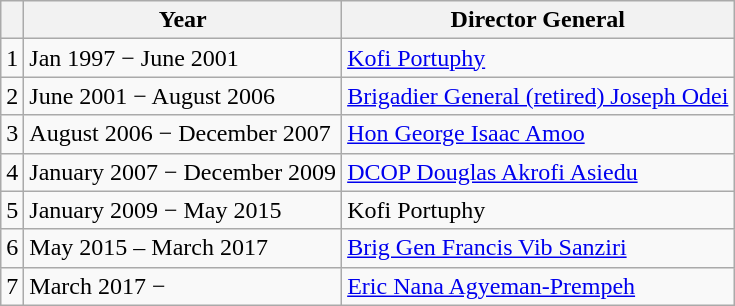<table class="wikitable sortable">
<tr>
<th></th>
<th>Year</th>
<th>Director General</th>
</tr>
<tr>
<td>1</td>
<td>Jan 1997 − June 2001</td>
<td><a href='#'>Kofi Portuphy</a></td>
</tr>
<tr>
<td>2</td>
<td>June 2001 − August 2006</td>
<td><a href='#'>Brigadier General (retired) Joseph Odei</a></td>
</tr>
<tr>
<td>3</td>
<td>August 2006 − December 2007</td>
<td><a href='#'>Hon George Isaac Amoo</a></td>
</tr>
<tr>
<td>4</td>
<td>January 2007 − December 2009</td>
<td><a href='#'>DCOP Douglas Akrofi Asiedu</a></td>
</tr>
<tr>
<td>5</td>
<td>January 2009 − May 2015</td>
<td>Kofi Portuphy</td>
</tr>
<tr>
<td>6</td>
<td>May 2015 – March 2017</td>
<td><a href='#'>Brig Gen Francis Vib Sanziri</a></td>
</tr>
<tr>
<td>7</td>
<td>March 2017 −</td>
<td><a href='#'>Eric Nana Agyeman-Prempeh</a></td>
</tr>
</table>
